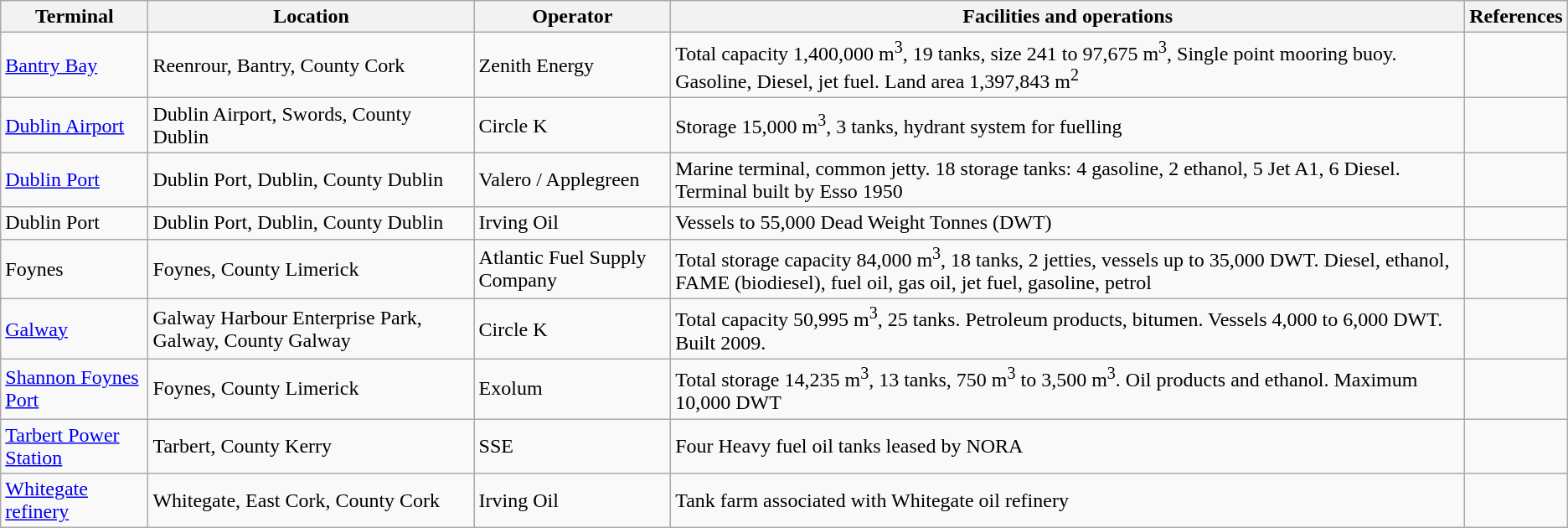<table class="wikitable">
<tr>
<th>Terminal</th>
<th>Location</th>
<th>Operator</th>
<th>Facilities and  operations</th>
<th>References</th>
</tr>
<tr>
<td><a href='#'>Bantry Bay</a></td>
<td>Reenrour, Bantry,  County Cork</td>
<td>Zenith Energy</td>
<td>Total capacity 1,400,000  m<sup>3</sup>, 19 tanks, size 241 to 97,675 m<sup>3</sup>, Single point mooring  buoy. Gasoline, Diesel, jet fuel. Land area 1,397,843 m<sup>2</sup></td>
<td></td>
</tr>
<tr>
<td><a href='#'>Dublin Airport</a></td>
<td>Dublin Airport,  Swords, County Dublin</td>
<td>Circle K</td>
<td>Storage 15,000 m<sup>3</sup>,  3 tanks, hydrant system for fuelling</td>
<td></td>
</tr>
<tr>
<td><a href='#'>Dublin Port</a></td>
<td>Dublin Port, Dublin,  County Dublin</td>
<td>Valero / Applegreen</td>
<td>Marine terminal, common  jetty. 18 storage tanks: 4 gasoline, 2 ethanol, 5 Jet A1, 6 Diesel. Terminal built  by Esso 1950</td>
<td></td>
</tr>
<tr>
<td>Dublin Port</td>
<td>Dublin Port,  Dublin, County Dublin</td>
<td>Irving Oil</td>
<td>Vessels to 55,000  Dead Weight Tonnes (DWT)</td>
<td></td>
</tr>
<tr>
<td>Foynes</td>
<td>Foynes, County  Limerick</td>
<td>Atlantic Fuel Supply Company</td>
<td>Total storage  capacity 84,000 m<sup>3</sup>, 18 tanks, 2 jetties, vessels up to 35,000 DWT.  Diesel, ethanol, FAME (biodiesel), fuel oil, gas oil, jet fuel, gasoline,  petrol</td>
<td></td>
</tr>
<tr>
<td><a href='#'>Galway</a></td>
<td>Galway Harbour  Enterprise Park, Galway, County Galway</td>
<td>Circle K</td>
<td>Total capacity  50,995 m<sup>3</sup>, 25 tanks. Petroleum products, bitumen. Vessels 4,000 to  6,000 DWT. Built 2009.</td>
<td></td>
</tr>
<tr>
<td><a href='#'>Shannon Foynes Port</a></td>
<td>Foynes, County  Limerick</td>
<td>Exolum</td>
<td>Total storage  14,235 m<sup>3</sup>, 13 tanks, 750 m<sup>3</sup> to 3,500 m<sup>3</sup>. Oil  products and ethanol. Maximum 10,000 DWT</td>
<td></td>
</tr>
<tr>
<td><a href='#'>Tarbert Power  Station</a></td>
<td>Tarbert,  County Kerry</td>
<td>SSE</td>
<td>Four Heavy  fuel oil tanks leased by NORA</td>
<td></td>
</tr>
<tr>
<td><a href='#'>Whitegate refinery</a></td>
<td>Whitegate, East  Cork, County Cork</td>
<td>Irving Oil</td>
<td>Tank farm associated  with Whitegate oil refinery</td>
<td></td>
</tr>
</table>
